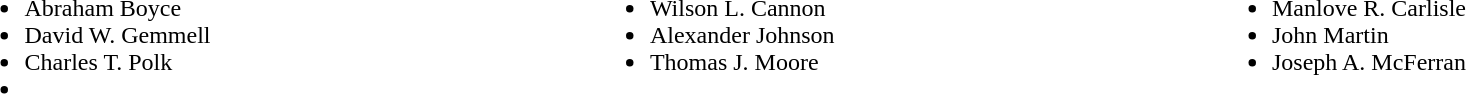<table width=100%>
<tr valign=top>
<td><br><ul><li>Abraham Boyce</li><li>David W. Gemmell</li><li>Charles T. Polk</li><li></li></ul></td>
<td><br><ul><li>Wilson L. Cannon</li><li>Alexander Johnson</li><li>Thomas J. Moore</li></ul></td>
<td><br><ul><li>Manlove R. Carlisle</li><li>John Martin</li><li>Joseph A. McFerran</li></ul></td>
</tr>
</table>
